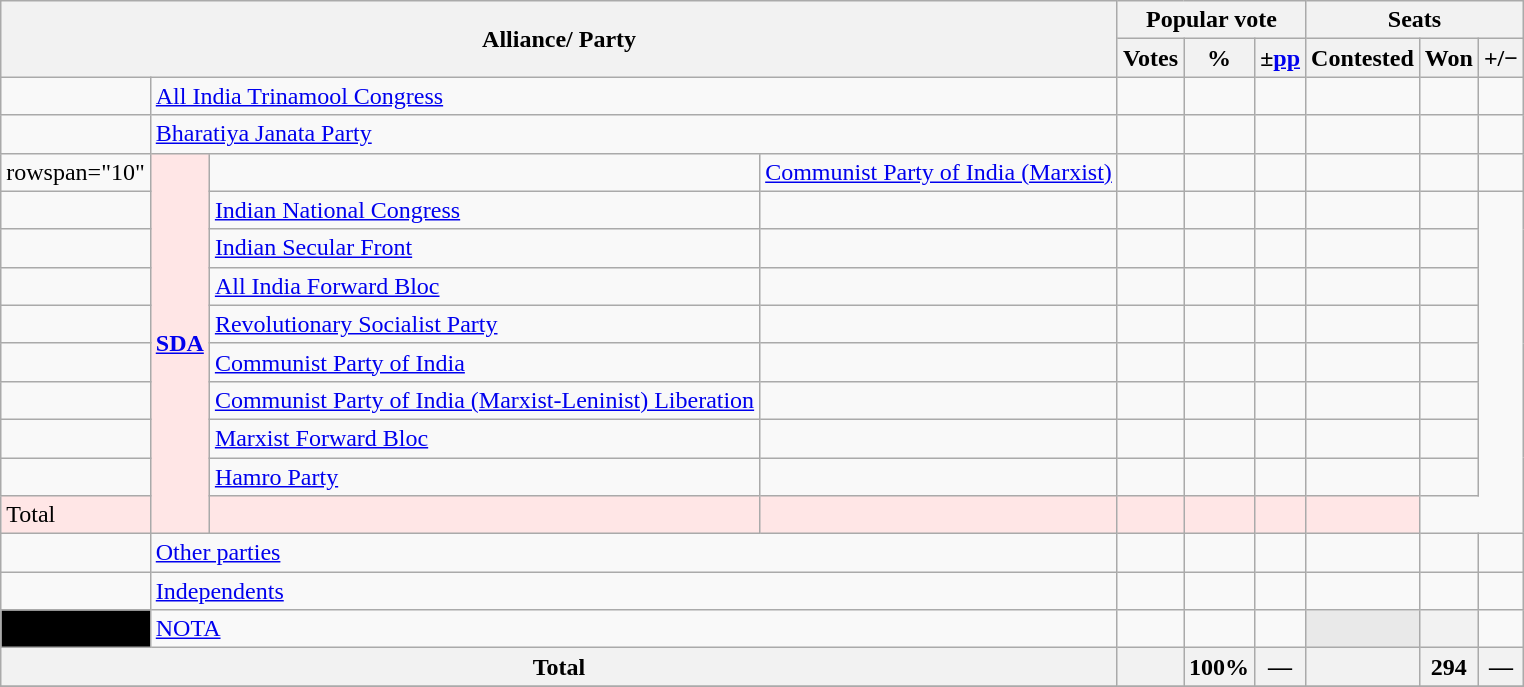<table class="wikitable sortable">
<tr>
<th colspan="4" rowspan="2">Alliance/ Party</th>
<th colspan="3">Popular vote</th>
<th colspan="3">Seats</th>
</tr>
<tr>
<th>Votes</th>
<th>%</th>
<th>±<a href='#'>pp</a></th>
<th>Contested</th>
<th>Won</th>
<th><strong>+/−</strong></th>
</tr>
<tr>
<td></td>
<td colspan="3"><a href='#'>All India Trinamool Congress</a></td>
<td></td>
<td></td>
<td></td>
<td></td>
<td></td>
<td></td>
</tr>
<tr>
<td></td>
<td colspan="3"><a href='#'>Bharatiya Janata Party</a></td>
<td></td>
<td></td>
<td></td>
<td></td>
<td></td>
<td></td>
</tr>
<tr>
<td>rowspan="10" </td>
<th rowspan="10" style="background:#FFE6E6"><a href='#'>SDA</a></th>
<td></td>
<td><a href='#'>Communist Party of India (Marxist)</a></td>
<td></td>
<td></td>
<td></td>
<td></td>
<td></td>
<td></td>
</tr>
<tr>
<td></td>
<td><a href='#'>Indian National Congress</a></td>
<td></td>
<td></td>
<td></td>
<td></td>
<td></td>
<td></td>
</tr>
<tr>
<td></td>
<td><a href='#'>Indian Secular Front</a></td>
<td></td>
<td></td>
<td></td>
<td></td>
<td></td>
<td></td>
</tr>
<tr>
<td></td>
<td><a href='#'>All India Forward Bloc</a></td>
<td></td>
<td></td>
<td></td>
<td></td>
<td></td>
<td></td>
</tr>
<tr>
<td></td>
<td><a href='#'>Revolutionary Socialist Party</a></td>
<td></td>
<td></td>
<td></td>
<td></td>
<td></td>
<td></td>
</tr>
<tr>
<td></td>
<td><a href='#'>Communist Party of India</a></td>
<td></td>
<td></td>
<td></td>
<td></td>
<td></td>
<td></td>
</tr>
<tr>
<td></td>
<td><a href='#'>Communist Party of India (Marxist-Leninist) Liberation</a></td>
<td></td>
<td></td>
<td></td>
<td></td>
<td></td>
<td></td>
</tr>
<tr>
<td></td>
<td><a href='#'>Marxist Forward Bloc</a></td>
<td></td>
<td></td>
<td></td>
<td></td>
<td></td>
<td></td>
</tr>
<tr>
<td></td>
<td><a href='#'>Hamro Party</a></td>
<td></td>
<td></td>
<td></td>
<td></td>
<td></td>
<td></td>
</tr>
<tr>
<td colspan="2"style="background:#FFE6E6">Total</td>
<td style="color:inherit;background:#FFE6E6"></td>
<td style="color:inherit;background:#FFE6E6"></td>
<td style="color:inherit;background:#FFE6E6"></td>
<td style="color:inherit;background:#FFE6E6"></td>
<td style="color:inherit;background:#FFE6E6"></td>
<td style="color:inherit;background:#FFE6E6"></td>
</tr>
<tr>
<td></td>
<td colspan="3"><a href='#'>Other parties</a></td>
<td></td>
<td></td>
<td></td>
<td></td>
<td></td>
<td></td>
</tr>
<tr>
<td></td>
<td colspan="3"><a href='#'>Independents</a></td>
<td></td>
<td></td>
<td></td>
<td></td>
<td></td>
<td></td>
</tr>
<tr>
<td style="background:Black; color:White"></td>
<td colspan="3"><a href='#'>NOTA</a></td>
<td></td>
<td></td>
<td></td>
<th style="background-color:#E9E9E9"></th>
<th></th>
<td></td>
</tr>
<tr>
<th colspan="4">Total</th>
<th></th>
<th>100%</th>
<th>—</th>
<th></th>
<th>294</th>
<th>—</th>
</tr>
<tr>
</tr>
</table>
